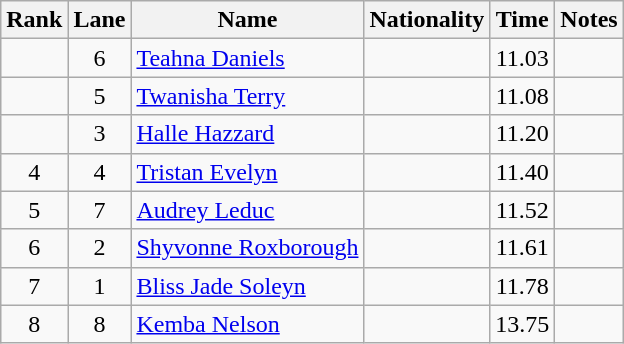<table class="wikitable sortable" style="text-align:center">
<tr>
<th>Rank</th>
<th>Lane</th>
<th>Name</th>
<th>Nationality</th>
<th>Time</th>
<th>Notes</th>
</tr>
<tr>
<td></td>
<td>6</td>
<td align=left><a href='#'>Teahna Daniels</a></td>
<td align=left></td>
<td>11.03</td>
<td></td>
</tr>
<tr>
<td></td>
<td>5</td>
<td align=left><a href='#'>Twanisha Terry</a></td>
<td align=left></td>
<td>11.08</td>
<td></td>
</tr>
<tr>
<td></td>
<td>3</td>
<td align=left><a href='#'>Halle Hazzard</a></td>
<td align=left></td>
<td>11.20</td>
<td></td>
</tr>
<tr>
<td>4</td>
<td>4</td>
<td align=left><a href='#'>Tristan Evelyn</a></td>
<td align=left></td>
<td>11.40</td>
<td></td>
</tr>
<tr>
<td>5</td>
<td>7</td>
<td align=left><a href='#'>Audrey Leduc</a></td>
<td align=left></td>
<td>11.52</td>
<td></td>
</tr>
<tr>
<td>6</td>
<td>2</td>
<td align=left><a href='#'>Shyvonne Roxborough</a></td>
<td align=left></td>
<td>11.61</td>
<td></td>
</tr>
<tr>
<td>7</td>
<td>1</td>
<td align=left><a href='#'>Bliss Jade Soleyn</a></td>
<td align=left></td>
<td>11.78</td>
<td></td>
</tr>
<tr>
<td>8</td>
<td>8</td>
<td align=left><a href='#'>Kemba Nelson</a></td>
<td align=left></td>
<td>13.75</td>
<td></td>
</tr>
</table>
